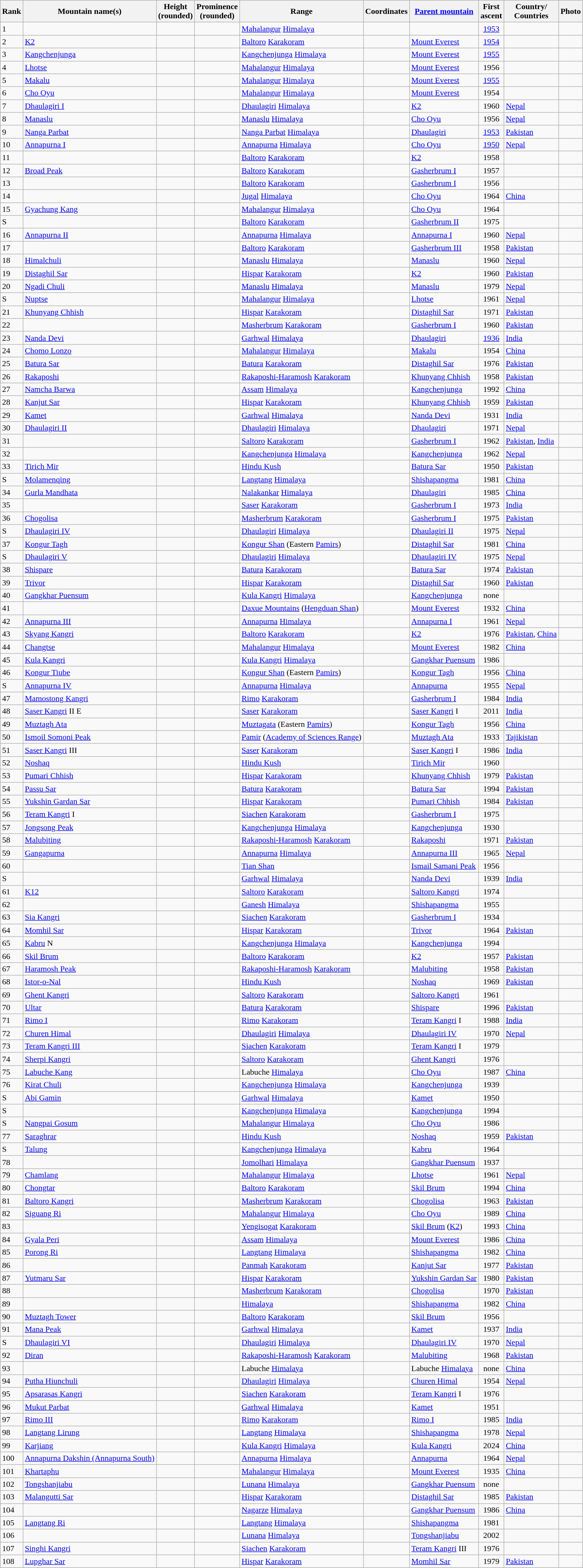<table class="wikitable sortable">
<tr>
<th>Rank</th>
<th>Mountain name(s)</th>
<th>Height<br>(rounded)</th>
<th>Prominence<br>(rounded)</th>
<th>Range</th>
<th>Coordinates</th>
<th><a href='#'>Parent mountain</a><br></th>
<th>First<br>ascent</th>
<th class="unsortable" >Country/<br>Countries</th>
<th class=unsortable>Photo</th>
</tr>
<tr>
<td>1</td>
<td data-sort-value="Everest, Mount"></td>
<td><br></td>
<td></td>
<td><a href='#'>Mahalangur</a> <a href='#'>Himalaya</a></td>
<td></td>
<td></td>
<td align="center"><a href='#'>1953</a></td>
<td></td>
<td></td>
</tr>
<tr>
<td>2</td>
<td><a href='#'>K2</a></td>
<td></td>
<td></td>
<td><a href='#'>Baltoro</a> <a href='#'>Karakoram</a></td>
<td></td>
<td><a href='#'>Mount Everest</a></td>
<td align="center"><a href='#'>1954</a></td>
<td></td>
<td></td>
</tr>
<tr>
<td>3</td>
<td><a href='#'>Kangchenjunga</a></td>
<td></td>
<td></td>
<td><a href='#'>Kangchenjunga</a> <a href='#'>Himalaya</a></td>
<td></td>
<td><a href='#'>Mount Everest</a></td>
<td align="center"><a href='#'>1955</a></td>
<td></td>
<td></td>
</tr>
<tr>
<td>4</td>
<td><a href='#'>Lhotse</a></td>
<td></td>
<td></td>
<td><a href='#'>Mahalangur</a> <a href='#'>Himalaya</a></td>
<td></td>
<td><a href='#'>Mount Everest</a></td>
<td align="center">1956</td>
<td></td>
<td></td>
</tr>
<tr>
<td>5</td>
<td><a href='#'>Makalu</a></td>
<td></td>
<td></td>
<td><a href='#'>Mahalangur</a> <a href='#'>Himalaya</a></td>
<td></td>
<td><a href='#'>Mount Everest</a></td>
<td align="center"><a href='#'>1955</a></td>
<td></td>
<td></td>
</tr>
<tr>
<td>6</td>
<td><a href='#'>Cho Oyu</a></td>
<td><br></td>
<td></td>
<td><a href='#'>Mahalangur</a> <a href='#'>Himalaya</a></td>
<td></td>
<td><a href='#'>Mount Everest</a></td>
<td align="center">1954</td>
<td></td>
<td></td>
</tr>
<tr>
<td>7</td>
<td><a href='#'>Dhaulagiri I</a></td>
<td></td>
<td></td>
<td><a href='#'>Dhaulagiri</a> <a href='#'>Himalaya</a></td>
<td></td>
<td><a href='#'>K2</a></td>
<td align="center">1960</td>
<td><a href='#'>Nepal</a></td>
<td></td>
</tr>
<tr>
<td>8</td>
<td><a href='#'>Manaslu</a></td>
<td></td>
<td></td>
<td><a href='#'>Manaslu</a> <a href='#'>Himalaya</a></td>
<td></td>
<td><a href='#'>Cho Oyu</a></td>
<td align="center">1956</td>
<td><a href='#'>Nepal</a></td>
<td></td>
</tr>
<tr>
<td>9</td>
<td><a href='#'>Nanga Parbat</a></td>
<td></td>
<td></td>
<td><a href='#'>Nanga Parbat</a> <a href='#'>Himalaya</a></td>
<td></td>
<td><a href='#'>Dhaulagiri</a></td>
<td align="center"><a href='#'>1953</a></td>
<td><a href='#'>Pakistan</a></td>
<td></td>
</tr>
<tr>
<td>10</td>
<td><a href='#'>Annapurna I</a></td>
<td></td>
<td></td>
<td><a href='#'>Annapurna</a> <a href='#'>Himalaya</a></td>
<td></td>
<td><a href='#'>Cho Oyu</a></td>
<td align="center"><a href='#'>1950</a></td>
<td><a href='#'>Nepal</a></td>
<td></td>
</tr>
<tr>
<td>11</td>
<td data-sort-value="Gasherbrum I"></td>
<td></td>
<td></td>
<td><a href='#'>Baltoro</a> <a href='#'>Karakoram</a></td>
<td></td>
<td><a href='#'>K2</a></td>
<td align="center">1958</td>
<td></td>
<td></td>
</tr>
<tr>
<td>12</td>
<td><a href='#'>Broad Peak</a></td>
<td></td>
<td></td>
<td><a href='#'>Baltoro</a> <a href='#'>Karakoram</a></td>
<td></td>
<td><a href='#'>Gasherbrum I</a></td>
<td align="center">1957</td>
<td></td>
<td></td>
</tr>
<tr>
<td>13</td>
<td data-sort-value="Gasherbrum II"></td>
<td></td>
<td></td>
<td><a href='#'>Baltoro</a> <a href='#'>Karakoram</a></td>
<td></td>
<td><a href='#'>Gasherbrum I</a></td>
<td align="center">1956</td>
<td></td>
<td></td>
</tr>
<tr>
<td>14</td>
<td data-sort-value="Shishapangma"></td>
<td></td>
<td></td>
<td><a href='#'>Jugal</a> <a href='#'>Himalaya</a></td>
<td></td>
<td><a href='#'>Cho Oyu</a></td>
<td align="center">1964</td>
<td><a href='#'>China</a></td>
<td></td>
</tr>
<tr>
<td>15</td>
<td><a href='#'>Gyachung Kang</a></td>
<td></td>
<td></td>
<td><a href='#'>Mahalangur</a> <a href='#'>Himalaya</a></td>
<td></td>
<td><a href='#'>Cho Oyu</a></td>
<td align="center">1964</td>
<td></td>
<td></td>
</tr>
<tr>
<td data-sort-value="10015">S</td>
<td data-sort-value="Gasherbrum III"></td>
<td></td>
<td></td>
<td><a href='#'>Baltoro</a> <a href='#'>Karakoram</a></td>
<td></td>
<td><a href='#'>Gasherbrum II</a></td>
<td align="center">1975</td>
<td></td>
<td></td>
</tr>
<tr>
<td>16</td>
<td><a href='#'>Annapurna II</a></td>
<td></td>
<td></td>
<td><a href='#'>Annapurna</a> <a href='#'>Himalaya</a></td>
<td></td>
<td><a href='#'>Annapurna I</a></td>
<td align="center">1960</td>
<td><a href='#'>Nepal</a></td>
<td></td>
</tr>
<tr>
<td>17</td>
<td data-sort-value="Gasherbrum IV"></td>
<td></td>
<td></td>
<td><a href='#'>Baltoro</a> <a href='#'>Karakoram</a></td>
<td></td>
<td><a href='#'>Gasherbrum III</a></td>
<td align="center">1958</td>
<td><a href='#'>Pakistan</a></td>
<td></td>
</tr>
<tr>
<td>18</td>
<td><a href='#'>Himalchuli</a></td>
<td></td>
<td></td>
<td><a href='#'>Manaslu</a> <a href='#'>Himalaya</a></td>
<td></td>
<td><a href='#'>Manaslu</a></td>
<td align="center">1960</td>
<td><a href='#'>Nepal</a></td>
<td></td>
</tr>
<tr>
<td>19</td>
<td><a href='#'>Distaghil Sar</a></td>
<td></td>
<td></td>
<td><a href='#'>Hispar</a> <a href='#'>Karakoram</a></td>
<td></td>
<td><a href='#'>K2</a></td>
<td align="center">1960</td>
<td><a href='#'>Pakistan</a></td>
<td></td>
</tr>
<tr>
<td>20</td>
<td><a href='#'>Ngadi Chuli</a></td>
<td></td>
<td></td>
<td><a href='#'>Manaslu</a> <a href='#'>Himalaya</a></td>
<td></td>
<td><a href='#'>Manaslu</a></td>
<td align="center">1979</td>
<td><a href='#'>Nepal</a></td>
<td></td>
</tr>
<tr>
<td data-sort-value="10020">S</td>
<td><a href='#'>Nuptse</a></td>
<td></td>
<td></td>
<td><a href='#'>Mahalangur</a> <a href='#'>Himalaya</a></td>
<td></td>
<td><a href='#'>Lhotse</a></td>
<td align="center">1961</td>
<td><a href='#'>Nepal</a></td>
<td></td>
</tr>
<tr>
<td>21</td>
<td><a href='#'>Khunyang Chhish</a></td>
<td></td>
<td></td>
<td><a href='#'>Hispar</a> <a href='#'>Karakoram</a></td>
<td></td>
<td><a href='#'>Distaghil Sar</a></td>
<td align="center">1971</td>
<td><a href='#'>Pakistan</a></td>
<td></td>
</tr>
<tr>
<td>22</td>
<td data-sort-value="Masherbrum"></td>
<td></td>
<td></td>
<td><a href='#'>Masherbrum</a> <a href='#'>Karakoram</a></td>
<td></td>
<td><a href='#'>Gasherbrum I</a></td>
<td align="center">1960</td>
<td><a href='#'>Pakistan</a></td>
<td></td>
</tr>
<tr>
<td>23</td>
<td><a href='#'>Nanda Devi</a></td>
<td></td>
<td></td>
<td><a href='#'>Garhwal</a> <a href='#'>Himalaya</a></td>
<td></td>
<td><a href='#'>Dhaulagiri</a></td>
<td align="center"><a href='#'>1936</a></td>
<td><a href='#'>India</a></td>
<td></td>
</tr>
<tr i>
<td>24</td>
<td><a href='#'>Chomo Lonzo</a></td>
<td></td>
<td></td>
<td><a href='#'>Mahalangur</a> <a href='#'>Himalaya</a></td>
<td></td>
<td><a href='#'>Makalu</a></td>
<td align="center">1954</td>
<td><a href='#'>China</a></td>
<td></td>
</tr>
<tr>
<td>25</td>
<td><a href='#'>Batura Sar</a></td>
<td></td>
<td></td>
<td><a href='#'>Batura</a> <a href='#'>Karakoram</a></td>
<td></td>
<td><a href='#'>Distaghil Sar</a></td>
<td align="center">1976</td>
<td><a href='#'>Pakistan</a></td>
<td></td>
</tr>
<tr>
<td>26</td>
<td><a href='#'>Rakaposhi</a></td>
<td></td>
<td></td>
<td><a href='#'>Rakaposhi-Haramosh</a> <a href='#'>Karakoram</a></td>
<td></td>
<td><a href='#'>Khunyang Chhish</a></td>
<td align="center">1958</td>
<td><a href='#'>Pakistan</a></td>
<td></td>
</tr>
<tr>
<td>27</td>
<td><a href='#'>Namcha Barwa</a></td>
<td></td>
<td></td>
<td><a href='#'>Assam</a> <a href='#'>Himalaya</a></td>
<td></td>
<td><a href='#'>Kangchenjunga</a></td>
<td align="center">1992</td>
<td><a href='#'>China</a></td>
<td></td>
</tr>
<tr>
<td>28</td>
<td><a href='#'>Kanjut Sar</a></td>
<td></td>
<td></td>
<td><a href='#'>Hispar</a> <a href='#'>Karakoram</a></td>
<td></td>
<td><a href='#'>Khunyang Chhish</a></td>
<td align="center">1959</td>
<td><a href='#'>Pakistan</a></td>
<td></td>
</tr>
<tr>
<td>29</td>
<td><a href='#'>Kamet</a></td>
<td></td>
<td></td>
<td><a href='#'>Garhwal</a> <a href='#'>Himalaya</a></td>
<td></td>
<td><a href='#'>Nanda Devi</a></td>
<td align="center">1931</td>
<td><a href='#'>India</a></td>
<td></td>
</tr>
<tr>
<td>30</td>
<td><a href='#'>Dhaulagiri II</a></td>
<td></td>
<td></td>
<td><a href='#'>Dhaulagiri</a> <a href='#'>Himalaya</a></td>
<td></td>
<td><a href='#'>Dhaulagiri</a></td>
<td align="center">1971</td>
<td><a href='#'>Nepal</a></td>
<td></td>
</tr>
<tr>
<td>31</td>
<td data-sort-value="Saltoro Kangri"></td>
<td></td>
<td></td>
<td><a href='#'>Saltoro</a> <a href='#'>Karakoram</a></td>
<td></td>
<td><a href='#'>Gasherbrum I</a></td>
<td align="center">1962</td>
<td {{cslist><a href='#'>Pakistan</a>, <a href='#'>India</a></td>
<td></td>
</tr>
<tr .>
<td>32</td>
<td data-sort-value="Jannu"></td>
<td></td>
<td></td>
<td><a href='#'>Kangchenjunga</a> <a href='#'>Himalaya</a></td>
<td></td>
<td><a href='#'>Kangchenjunga</a></td>
<td align="center">1962</td>
<td><a href='#'>Nepal</a></td>
<td></td>
</tr>
<tr>
<td>33</td>
<td><a href='#'>Tirich Mir</a></td>
<td></td>
<td></td>
<td><a href='#'>Hindu Kush</a></td>
<td></td>
<td><a href='#'>Batura Sar</a></td>
<td align="center">1950</td>
<td><a href='#'>Pakistan</a></td>
<td></td>
</tr>
<tr>
<td data-sort-value="10033">S</td>
<td><a href='#'>Molamenqing</a></td>
<td></td>
<td></td>
<td><a href='#'>Langtang</a> <a href='#'>Himalaya</a></td>
<td></td>
<td><a href='#'>Shishapangma</a></td>
<td align="center">1981</td>
<td><a href='#'>China</a></td>
<td></td>
</tr>
<tr>
<td>34</td>
<td><a href='#'>Gurla Mandhata</a></td>
<td></td>
<td></td>
<td><a href='#'>Nalakankar</a> <a href='#'>Himalaya</a></td>
<td></td>
<td><a href='#'>Dhaulagiri</a></td>
<td align="center">1985</td>
<td><a href='#'>China</a></td>
<td></td>
</tr>
<tr>
<td>35</td>
<td data-sort-value="Saser Kangri"></td>
<td></td>
<td></td>
<td><a href='#'>Saser</a> <a href='#'>Karakoram</a></td>
<td></td>
<td><a href='#'>Gasherbrum I</a></td>
<td align="center">1973</td>
<td><a href='#'>India</a></td>
<td></td>
</tr>
<tr>
<td>36</td>
<td><a href='#'>Chogolisa</a></td>
<td></td>
<td></td>
<td><a href='#'>Masherbrum</a> <a href='#'>Karakoram</a></td>
<td></td>
<td><a href='#'>Gasherbrum I</a></td>
<td align="center">1975</td>
<td><a href='#'>Pakistan</a></td>
<td></td>
</tr>
<tr>
<td data-sort-value="10036">S</td>
<td><a href='#'>Dhaulagiri IV</a></td>
<td></td>
<td></td>
<td><a href='#'>Dhaulagiri</a> <a href='#'>Himalaya</a></td>
<td></td>
<td><a href='#'>Dhaulagiri II</a></td>
<td align="center">1975</td>
<td><a href='#'>Nepal</a></td>
<td></td>
</tr>
<tr>
<td>37</td>
<td><a href='#'>Kongur Tagh</a></td>
<td></td>
<td></td>
<td><a href='#'>Kongur Shan</a> (Eastern <a href='#'>Pamirs</a>)</td>
<td></td>
<td><a href='#'>Distaghil Sar</a></td>
<td align="center">1981</td>
<td><a href='#'>China</a></td>
<td></td>
</tr>
<tr>
<td data-sort-value="10037">S</td>
<td><a href='#'>Dhaulagiri V</a></td>
<td></td>
<td></td>
<td><a href='#'>Dhaulagiri</a> <a href='#'>Himalaya</a></td>
<td></td>
<td><a href='#'>Dhaulagiri IV</a></td>
<td align="center">1975</td>
<td><a href='#'>Nepal</a></td>
<td></td>
</tr>
<tr>
<td>38</td>
<td><a href='#'>Shispare</a></td>
<td></td>
<td></td>
<td><a href='#'>Batura</a> <a href='#'>Karakoram</a></td>
<td></td>
<td><a href='#'>Batura Sar</a></td>
<td align="center">1974</td>
<td><a href='#'>Pakistan</a></td>
<td></td>
</tr>
<tr>
<td>39</td>
<td><a href='#'>Trivor</a></td>
<td></td>
<td></td>
<td><a href='#'>Hispar</a> <a href='#'>Karakoram</a></td>
<td></td>
<td><a href='#'>Distaghil Sar</a></td>
<td align="center">1960</td>
<td><a href='#'>Pakistan</a></td>
<td></td>
</tr>
<tr>
<td>40</td>
<td><a href='#'>Gangkhar Puensum</a></td>
<td></td>
<td></td>
<td><a href='#'>Kula Kangri</a> <a href='#'>Himalaya</a></td>
<td></td>
<td><a href='#'>Kangchenjunga</a></td>
<td align="center">none</td>
<td></td>
<td></td>
</tr>
<tr>
<td>41</td>
<td data-sort-value="Gongga Shan"></td>
<td></td>
<td></td>
<td><a href='#'>Daxue Mountains</a> (<a href='#'>Hengduan Shan</a>)</td>
<td></td>
<td><a href='#'>Mount Everest</a></td>
<td align="center">1932</td>
<td><a href='#'>China</a></td>
<td></td>
</tr>
<tr>
<td>42</td>
<td><a href='#'>Annapurna III</a></td>
<td></td>
<td></td>
<td><a href='#'>Annapurna</a> <a href='#'>Himalaya</a></td>
<td></td>
<td><a href='#'>Annapurna I</a></td>
<td align="center">1961</td>
<td><a href='#'>Nepal</a></td>
<td></td>
</tr>
<tr>
<td>43</td>
<td><a href='#'>Skyang Kangri</a></td>
<td></td>
<td></td>
<td><a href='#'>Baltoro</a> <a href='#'>Karakoram</a></td>
<td></td>
<td><a href='#'>K2</a></td>
<td align="center">1976</td>
<td {{cslist><a href='#'>Pakistan</a>, <a href='#'>China</a></td>
<td></td>
</tr>
<tr>
<td>44</td>
<td><a href='#'>Changtse</a></td>
<td><br></td>
<td></td>
<td><a href='#'>Mahalangur</a> <a href='#'>Himalaya</a></td>
<td></td>
<td><a href='#'>Mount Everest</a></td>
<td align="center">1982</td>
<td><a href='#'>China</a></td>
<td></td>
</tr>
<tr>
<td>45</td>
<td><a href='#'>Kula Kangri</a></td>
<td></td>
<td></td>
<td><a href='#'>Kula Kangri</a> <a href='#'>Himalaya</a></td>
<td></td>
<td><a href='#'>Gangkhar Puensum</a></td>
<td align="center">1986</td>
<td></td>
<td></td>
</tr>
<tr>
<td>46</td>
<td><a href='#'>Kongur Tiube</a></td>
<td></td>
<td></td>
<td><a href='#'>Kongur Shan</a> (Eastern <a href='#'>Pamirs</a>)</td>
<td></td>
<td><a href='#'>Kongur Tagh</a></td>
<td align="center">1956</td>
<td><a href='#'>China</a></td>
<td></td>
</tr>
<tr>
<td data-sort-value="IV, Annapurna">S</td>
<td><a href='#'>Annapurna IV</a></td>
<td></td>
<td></td>
<td><a href='#'>Annapurna</a> <a href='#'>Himalaya</a></td>
<td></td>
<td><a href='#'>Annapurna</a></td>
<td align="center">1955</td>
<td><a href='#'>Nepal</a></td>
<td></td>
</tr>
<tr>
<td>47</td>
<td><a href='#'>Mamostong Kangri</a></td>
<td></td>
<td></td>
<td><a href='#'>Rimo</a> <a href='#'>Karakoram</a></td>
<td></td>
<td><a href='#'>Gasherbrum I</a></td>
<td align="center">1984</td>
<td><a href='#'>India</a></td>
<td></td>
</tr>
<tr>
<td>48</td>
<td><a href='#'>Saser Kangri</a> II E</td>
<td></td>
<td></td>
<td><a href='#'>Saser</a> <a href='#'>Karakoram</a></td>
<td></td>
<td><a href='#'>Saser Kangri</a> I</td>
<td align="center">2011<br></td>
<td><a href='#'>India</a></td>
<td></td>
</tr>
<tr>
<td>49</td>
<td><a href='#'>Muztagh Ata</a></td>
<td></td>
<td></td>
<td><a href='#'>Muztagata</a> (Eastern <a href='#'>Pamirs</a>)</td>
<td></td>
<td><a href='#'>Kongur Tagh</a></td>
<td align="center">1956</td>
<td><a href='#'>China</a></td>
<td></td>
</tr>
<tr>
<td>50</td>
<td><a href='#'>Ismoil Somoni Peak</a></td>
<td></td>
<td></td>
<td><a href='#'>Pamir</a> (<a href='#'>Academy of Sciences Range</a>)</td>
<td></td>
<td><a href='#'>Muztagh Ata</a></td>
<td align="center">1933</td>
<td><a href='#'>Tajikistan</a></td>
<td></td>
</tr>
<tr>
<td>51</td>
<td><a href='#'>Saser Kangri</a> III</td>
<td></td>
<td></td>
<td><a href='#'>Saser</a> <a href='#'>Karakoram</a></td>
<td></td>
<td><a href='#'>Saser Kangri</a> I</td>
<td align="center">1986</td>
<td><a href='#'>India</a></td>
<td></td>
</tr>
<tr>
<td>52</td>
<td><a href='#'>Noshaq</a></td>
<td></td>
<td></td>
<td><a href='#'>Hindu Kush</a></td>
<td></td>
<td><a href='#'>Tirich Mir</a></td>
<td align="center">1960</td>
<td></td>
<td></td>
</tr>
<tr>
<td>53</td>
<td><a href='#'>Pumari Chhish</a></td>
<td></td>
<td></td>
<td><a href='#'>Hispar</a> <a href='#'>Karakoram</a></td>
<td></td>
<td><a href='#'>Khunyang Chhish</a></td>
<td align="center">1979</td>
<td><a href='#'>Pakistan</a></td>
<td></td>
</tr>
<tr>
<td>54</td>
<td><a href='#'>Passu Sar</a></td>
<td></td>
<td></td>
<td><a href='#'>Batura</a> <a href='#'>Karakoram</a></td>
<td></td>
<td><a href='#'>Batura Sar</a></td>
<td align="center">1994</td>
<td><a href='#'>Pakistan</a></td>
<td></td>
</tr>
<tr>
<td>55</td>
<td><a href='#'>Yukshin Gardan Sar</a></td>
<td></td>
<td></td>
<td><a href='#'>Hispar</a> <a href='#'>Karakoram</a></td>
<td></td>
<td><a href='#'>Pumari Chhish</a></td>
<td align="center">1984</td>
<td><a href='#'>Pakistan</a></td>
<td></td>
</tr>
<tr>
<td>56</td>
<td><a href='#'>Teram Kangri</a> I</td>
<td></td>
<td></td>
<td><a href='#'>Siachen</a> <a href='#'>Karakoram</a></td>
<td></td>
<td><a href='#'>Gasherbrum I</a></td>
<td align="center">1975</td>
<td></td>
<td></td>
</tr>
<tr>
<td>57</td>
<td><a href='#'>Jongsong Peak</a></td>
<td></td>
<td></td>
<td><a href='#'>Kangchenjunga</a> <a href='#'>Himalaya</a></td>
<td></td>
<td><a href='#'>Kangchenjunga</a></td>
<td align="center">1930</td>
<td></td>
<td></td>
</tr>
<tr>
<td>58</td>
<td><a href='#'>Malubiting</a></td>
<td></td>
<td></td>
<td><a href='#'>Rakaposhi-Haramosh</a> <a href='#'>Karakoram</a></td>
<td></td>
<td><a href='#'>Rakaposhi</a></td>
<td align="center">1971</td>
<td><a href='#'>Pakistan</a></td>
<td></td>
</tr>
<tr>
<td>59</td>
<td><a href='#'>Gangapurna</a></td>
<td></td>
<td></td>
<td><a href='#'>Annapurna</a> <a href='#'>Himalaya</a></td>
<td></td>
<td><a href='#'>Annapurna III</a></td>
<td align="center">1965</td>
<td><a href='#'>Nepal</a></td>
<td></td>
</tr>
<tr>
<td>60</td>
<td data-sort-value="Jengish Chokusu"></td>
<td></td>
<td></td>
<td><a href='#'>Tian Shan</a></td>
<td></td>
<td><a href='#'>Ismail Samani Peak</a></td>
<td align="center">1956</td>
<td></td>
<td></td>
</tr>
<tr>
<td data-sort-value="10060">S</td>
<td data-sort-value="Sunanda Devi"></td>
<td></td>
<td></td>
<td><a href='#'>Garhwal</a> <a href='#'>Himalaya</a></td>
<td></td>
<td><a href='#'>Nanda Devi</a></td>
<td align="center">1939</td>
<td><a href='#'>India</a></td>
<td></td>
</tr>
<tr>
<td>61</td>
<td><a href='#'>K12</a></td>
<td></td>
<td></td>
<td><a href='#'>Saltoro</a> <a href='#'>Karakoram</a></td>
<td></td>
<td><a href='#'>Saltoro Kangri</a></td>
<td align="center">1974</td>
<td></td>
<td></td>
</tr>
<tr>
<td>62</td>
<td data-sort-value="Yangra"></td>
<td></td>
<td></td>
<td><a href='#'>Ganesh</a> <a href='#'>Himalaya</a></td>
<td></td>
<td><a href='#'>Shishapangma</a></td>
<td align="center">1955</td>
<td></td>
<td></td>
</tr>
<tr>
<td>63</td>
<td><a href='#'>Sia Kangri</a></td>
<td></td>
<td></td>
<td><a href='#'>Siachen</a> <a href='#'>Karakoram</a></td>
<td></td>
<td><a href='#'>Gasherbrum I</a></td>
<td align="center">1934</td>
<td></td>
<td></td>
</tr>
<tr>
<td>64</td>
<td><a href='#'>Momhil Sar</a></td>
<td></td>
<td></td>
<td><a href='#'>Hispar</a> <a href='#'>Karakoram</a></td>
<td></td>
<td><a href='#'>Trivor</a></td>
<td align="center">1964</td>
<td><a href='#'>Pakistan</a></td>
<td></td>
</tr>
<tr>
<td>65</td>
<td><a href='#'>Kabru</a> N</td>
<td></td>
<td></td>
<td><a href='#'>Kangchenjunga</a> <a href='#'>Himalaya</a></td>
<td></td>
<td><a href='#'>Kangchenjunga</a></td>
<td align="center">1994</td>
<td></td>
<td></td>
</tr>
<tr>
<td>66</td>
<td><a href='#'>Skil Brum</a></td>
<td></td>
<td></td>
<td><a href='#'>Baltoro</a> <a href='#'>Karakoram</a></td>
<td></td>
<td><a href='#'>K2</a></td>
<td align="center">1957</td>
<td><a href='#'>Pakistan</a></td>
<td></td>
</tr>
<tr>
<td>67</td>
<td><a href='#'>Haramosh Peak</a></td>
<td></td>
<td></td>
<td><a href='#'>Rakaposhi-Haramosh</a> <a href='#'>Karakoram</a></td>
<td></td>
<td><a href='#'>Malubiting</a></td>
<td align="center">1958</td>
<td><a href='#'>Pakistan</a></td>
<td></td>
</tr>
<tr>
<td>68</td>
<td><a href='#'>Istor-o-Nal</a></td>
<td></td>
<td></td>
<td><a href='#'>Hindu Kush</a></td>
<td></td>
<td><a href='#'>Noshaq</a></td>
<td align="center">1969</td>
<td><a href='#'>Pakistan</a></td>
<td></td>
</tr>
<tr>
<td>69</td>
<td><a href='#'>Ghent Kangri</a></td>
<td></td>
<td></td>
<td><a href='#'>Saltoro</a> <a href='#'>Karakoram</a></td>
<td></td>
<td><a href='#'>Saltoro Kangri</a></td>
<td align="center">1961</td>
<td></td>
<td></td>
</tr>
<tr>
<td>70</td>
<td><a href='#'>Ultar</a></td>
<td></td>
<td></td>
<td><a href='#'>Batura</a> <a href='#'>Karakoram</a></td>
<td></td>
<td><a href='#'>Shispare</a></td>
<td align="center">1996</td>
<td><a href='#'>Pakistan</a></td>
<td></td>
</tr>
<tr>
<td>71</td>
<td><a href='#'>Rimo I</a></td>
<td></td>
<td></td>
<td><a href='#'>Rimo</a> <a href='#'>Karakoram</a></td>
<td></td>
<td><a href='#'>Teram Kangri</a> I</td>
<td align="center">1988</td>
<td><a href='#'>India</a></td>
<td></td>
</tr>
<tr>
<td>72</td>
<td><a href='#'>Churen Himal</a></td>
<td></td>
<td></td>
<td><a href='#'>Dhaulagiri</a> <a href='#'>Himalaya</a></td>
<td></td>
<td><a href='#'>Dhaulagiri IV</a></td>
<td align="center">1970</td>
<td><a href='#'>Nepal</a></td>
<td></td>
</tr>
<tr>
<td>73</td>
<td><a href='#'>Teram Kangri III</a></td>
<td></td>
<td></td>
<td><a href='#'>Siachen</a> <a href='#'>Karakoram</a></td>
<td></td>
<td><a href='#'>Teram Kangri</a> I</td>
<td align="center">1979</td>
<td></td>
<td></td>
</tr>
<tr>
<td>74</td>
<td><a href='#'>Sherpi Kangri</a></td>
<td></td>
<td></td>
<td><a href='#'>Saltoro</a> <a href='#'>Karakoram</a></td>
<td></td>
<td><a href='#'>Ghent Kangri</a></td>
<td align="center">1976</td>
<td></td>
<td></td>
</tr>
<tr>
<td>75</td>
<td><a href='#'>Labuche Kang</a></td>
<td></td>
<td></td>
<td>Labuche <a href='#'>Himalaya</a></td>
<td></td>
<td><a href='#'>Cho Oyu</a></td>
<td align="center">1987</td>
<td><a href='#'>China</a></td>
<td></td>
</tr>
<tr>
<td>76</td>
<td><a href='#'>Kirat Chuli</a></td>
<td></td>
<td></td>
<td><a href='#'>Kangchenjunga</a> <a href='#'>Himalaya</a></td>
<td></td>
<td><a href='#'>Kangchenjunga</a></td>
<td align="center">1939</td>
<td></td>
<td></td>
</tr>
<tr>
<td data-sort-value="10076.1">S</td>
<td><a href='#'>Abi Gamin</a></td>
<td></td>
<td></td>
<td><a href='#'>Garhwal</a> <a href='#'>Himalaya</a></td>
<td></td>
<td><a href='#'>Kamet</a></td>
<td align="center">1950</td>
<td></td>
<td></td>
</tr>
<tr>
<td data-sort-value="10076.2">S</td>
<td data-sort-value="Gimmigela Chuli"></td>
<td></td>
<td></td>
<td><a href='#'>Kangchenjunga</a> <a href='#'>Himalaya</a></td>
<td></td>
<td><a href='#'>Kangchenjunga</a></td>
<td align="center">1994</td>
<td></td>
<td></td>
</tr>
<tr>
<td data-sort-value="10076.3">S</td>
<td><a href='#'>Nangpai Gosum</a></td>
<td></td>
<td></td>
<td><a href='#'>Mahalangur</a> <a href='#'>Himalaya</a></td>
<td></td>
<td><a href='#'>Cho Oyu</a></td>
<td align="center">1986</td>
<td></td>
<td></td>
</tr>
<tr>
<td>77</td>
<td><a href='#'>Saraghrar</a></td>
<td></td>
<td></td>
<td><a href='#'>Hindu Kush</a></td>
<td></td>
<td><a href='#'>Noshaq</a></td>
<td align="center">1959</td>
<td><a href='#'>Pakistan</a></td>
<td></td>
</tr>
<tr>
<td data-sort-value="10077">S</td>
<td><a href='#'>Talung</a></td>
<td></td>
<td></td>
<td><a href='#'>Kangchenjunga</a> <a href='#'>Himalaya</a></td>
<td></td>
<td><a href='#'>Kabru</a></td>
<td align="center">1964</td>
<td></td>
<td></td>
</tr>
<tr>
<td>78</td>
<td data-sort-value="Jomolhari"></td>
<td></td>
<td></td>
<td><a href='#'>Jomolhari</a> <a href='#'>Himalaya</a></td>
<td></td>
<td><a href='#'>Gangkhar Puensum</a></td>
<td align="center">1937</td>
<td></td>
<td></td>
</tr>
<tr>
<td>79</td>
<td><a href='#'>Chamlang</a></td>
<td></td>
<td></td>
<td><a href='#'>Mahalangur</a> <a href='#'>Himalaya</a></td>
<td></td>
<td><a href='#'>Lhotse</a></td>
<td align="center">1961</td>
<td><a href='#'>Nepal</a></td>
<td></td>
</tr>
<tr>
<td>80</td>
<td><a href='#'>Chongtar</a></td>
<td></td>
<td></td>
<td><a href='#'>Baltoro</a> <a href='#'>Karakoram</a></td>
<td></td>
<td><a href='#'>Skil Brum</a></td>
<td align="center">1994</td>
<td><a href='#'>China</a></td>
<td></td>
</tr>
<tr>
<td>81</td>
<td><a href='#'>Baltoro Kangri</a></td>
<td></td>
<td></td>
<td><a href='#'>Masherbrum</a> <a href='#'>Karakoram</a></td>
<td></td>
<td><a href='#'>Chogolisa</a></td>
<td align="center">1963</td>
<td><a href='#'>Pakistan</a></td>
<td></td>
</tr>
<tr>
<td>82</td>
<td><a href='#'>Siguang Ri</a></td>
<td></td>
<td></td>
<td><a href='#'>Mahalangur</a> <a href='#'>Himalaya</a></td>
<td></td>
<td><a href='#'>Cho Oyu</a></td>
<td align="center">1989</td>
<td><a href='#'>China</a></td>
<td></td>
</tr>
<tr>
<td>83</td>
<td data-sort-value="Crown, The"></td>
<td></td>
<td></td>
<td><a href='#'>Yengisogat</a> <a href='#'>Karakoram</a></td>
<td></td>
<td><a href='#'>Skil Brum</a> (<a href='#'>K2</a>)</td>
<td align="center">1993</td>
<td><a href='#'>China</a></td>
<td></td>
</tr>
<tr>
<td>84</td>
<td><a href='#'>Gyala Peri</a></td>
<td></td>
<td></td>
<td><a href='#'>Assam</a> <a href='#'>Himalaya</a></td>
<td></td>
<td><a href='#'>Mount Everest</a></td>
<td align="center">1986</td>
<td><a href='#'>China</a></td>
<td></td>
</tr>
<tr>
<td>85</td>
<td><a href='#'>Porong Ri</a></td>
<td></td>
<td></td>
<td><a href='#'>Langtang</a> <a href='#'>Himalaya</a></td>
<td></td>
<td><a href='#'>Shishapangma</a></td>
<td align="center">1982</td>
<td><a href='#'>China</a></td>
<td></td>
</tr>
<tr>
<td>86</td>
<td data-sort-value="Baintha Brakk"></td>
<td></td>
<td></td>
<td><a href='#'>Panmah</a> <a href='#'>Karakoram</a></td>
<td></td>
<td><a href='#'>Kanjut Sar</a></td>
<td align="center">1977</td>
<td><a href='#'>Pakistan</a></td>
<td></td>
</tr>
<tr>
<td>87</td>
<td><a href='#'>Yutmaru Sar</a></td>
<td></td>
<td></td>
<td><a href='#'>Hispar</a> <a href='#'>Karakoram</a></td>
<td></td>
<td><a href='#'>Yukshin Gardan Sar</a></td>
<td align="center">1980</td>
<td><a href='#'>Pakistan</a></td>
<td></td>
</tr>
<tr>
<td>88</td>
<td data-sort-value="K6"></td>
<td></td>
<td></td>
<td><a href='#'>Masherbrum</a> <a href='#'>Karakoram</a></td>
<td></td>
<td><a href='#'>Chogolisa</a></td>
<td align="center">1970</td>
<td><a href='#'>Pakistan</a></td>
<td></td>
</tr>
<tr>
<td>89</td>
<td data-sort-value="Kangpenqing"></td>
<td></td>
<td></td>
<td><a href='#'>Himalaya</a></td>
<td></td>
<td><a href='#'>Shishapangma</a></td>
<td align="center">1982</td>
<td><a href='#'>China</a></td>
<td></td>
</tr>
<tr>
<td>90</td>
<td><a href='#'>Muztagh Tower</a></td>
<td></td>
<td></td>
<td><a href='#'>Baltoro</a> <a href='#'>Karakoram</a></td>
<td></td>
<td><a href='#'>Skil Brum</a></td>
<td align="center">1956</td>
<td></td>
<td></td>
</tr>
<tr>
<td>91</td>
<td><a href='#'>Mana Peak</a></td>
<td></td>
<td></td>
<td><a href='#'>Garhwal</a> <a href='#'>Himalaya</a></td>
<td></td>
<td><a href='#'>Kamet</a></td>
<td align="center">1937</td>
<td><a href='#'>India</a></td>
<td></td>
</tr>
<tr>
<td data-sort-value="10091">S</td>
<td><a href='#'>Dhaulagiri VI</a></td>
<td></td>
<td></td>
<td><a href='#'>Dhaulagiri</a> <a href='#'>Himalaya</a></td>
<td></td>
<td><a href='#'>Dhaulagiri IV</a></td>
<td align="center">1970</td>
<td><a href='#'>Nepal</a></td>
<td></td>
</tr>
<tr>
<td>92</td>
<td><a href='#'>Diran</a></td>
<td></td>
<td></td>
<td><a href='#'>Rakaposhi-Haramosh</a> <a href='#'>Karakoram</a></td>
<td></td>
<td><a href='#'>Malubiting</a></td>
<td align="center">1968</td>
<td><a href='#'>Pakistan</a></td>
<td></td>
</tr>
<tr>
<td>93</td>
<td data-sort-value="Labuche Kang III"></td>
<td><br></td>
<td></td>
<td>Labuche <a href='#'>Himalaya</a></td>
<td></td>
<td>Labuche <a href='#'>Himalaya</a></td>
<td align="center">none</td>
<td><a href='#'>China</a></td>
<td></td>
</tr>
<tr>
<td>94</td>
<td><a href='#'>Putha Hiunchuli</a></td>
<td></td>
<td></td>
<td><a href='#'>Dhaulagiri</a> <a href='#'>Himalaya</a></td>
<td></td>
<td><a href='#'>Churen Himal</a></td>
<td align="center">1954</td>
<td><a href='#'>Nepal</a></td>
<td></td>
</tr>
<tr>
<td>95</td>
<td><a href='#'>Apsarasas Kangri</a></td>
<td></td>
<td></td>
<td><a href='#'>Siachen</a> <a href='#'>Karakoram</a></td>
<td></td>
<td><a href='#'>Teram Kangri</a> I</td>
<td align="center">1976</td>
<td></td>
<td></td>
</tr>
<tr>
<td>96</td>
<td><a href='#'>Mukut Parbat</a></td>
<td></td>
<td></td>
<td><a href='#'>Garhwal</a> <a href='#'>Himalaya</a></td>
<td></td>
<td><a href='#'>Kamet</a></td>
<td align="center">1951</td>
<td></td>
<td></td>
</tr>
<tr>
<td>97</td>
<td><a href='#'>Rimo III</a></td>
<td></td>
<td></td>
<td><a href='#'>Rimo</a> <a href='#'>Karakoram</a></td>
<td></td>
<td><a href='#'>Rimo I</a></td>
<td align="center">1985</td>
<td><a href='#'>India</a></td>
<td></td>
</tr>
<tr>
<td>98</td>
<td><a href='#'>Langtang Lirung</a></td>
<td></td>
<td></td>
<td><a href='#'>Langtang</a> <a href='#'>Himalaya</a></td>
<td></td>
<td><a href='#'>Shishapangma</a></td>
<td align="center">1978</td>
<td><a href='#'>Nepal</a></td>
<td></td>
</tr>
<tr>
<td>99</td>
<td><a href='#'>Karjiang</a></td>
<td></td>
<td></td>
<td><a href='#'>Kula Kangri</a> <a href='#'>Himalaya</a></td>
<td></td>
<td><a href='#'>Kula Kangri</a></td>
<td align="center">2024</td>
<td><a href='#'>China</a></td>
<td></td>
</tr>
<tr>
<td>100</td>
<td><a href='#'>Annapurna Dakshin (Annapurna South)</a></td>
<td></td>
<td></td>
<td><a href='#'>Annapurna</a> <a href='#'>Himalaya</a></td>
<td></td>
<td><a href='#'>Annapurna</a></td>
<td align="center">1964</td>
<td><a href='#'>Nepal</a></td>
<td></td>
</tr>
<tr>
<td>101</td>
<td><a href='#'>Khartaphu</a></td>
<td></td>
<td></td>
<td><a href='#'>Mahalangur</a> <a href='#'>Himalaya</a></td>
<td></td>
<td><a href='#'>Mount Everest</a></td>
<td align="center">1935</td>
<td><a href='#'>China</a></td>
<td></td>
</tr>
<tr>
<td>102</td>
<td><a href='#'>Tongshanjiabu</a></td>
<td></td>
<td></td>
<td><a href='#'>Lunana</a> <a href='#'>Himalaya</a></td>
<td></td>
<td><a href='#'>Gangkhar Puensum</a></td>
<td align="center">none</td>
<td></td>
<td></td>
</tr>
<tr>
<td>103</td>
<td><a href='#'>Malangutti Sar</a></td>
<td></td>
<td></td>
<td><a href='#'>Hispar</a> <a href='#'>Karakoram</a></td>
<td></td>
<td><a href='#'>Distaghil Sar</a></td>
<td align="center">1985</td>
<td><a href='#'>Pakistan</a></td>
<td></td>
</tr>
<tr>
<td>104</td>
<td data-sort-value="Noijin Kangsang"></td>
<td></td>
<td></td>
<td><a href='#'>Nagarze</a> <a href='#'>Himalaya</a></td>
<td></td>
<td><a href='#'>Gangkhar Puensum</a></td>
<td align="center">1986</td>
<td><a href='#'>China</a></td>
<td></td>
</tr>
<tr>
<td>105</td>
<td><a href='#'>Langtang Ri</a></td>
<td></td>
<td></td>
<td><a href='#'>Langtang</a> <a href='#'>Himalaya</a></td>
<td></td>
<td><a href='#'>Shishapangma</a></td>
<td align="center">1981</td>
<td></td>
<td></td>
</tr>
<tr>
<td>106</td>
<td data-sort-value="Kangphu Kang"></td>
<td></td>
<td></td>
<td><a href='#'>Lunana</a> <a href='#'>Himalaya</a></td>
<td></td>
<td><a href='#'>Tongshanjiabu</a></td>
<td align="center">2002</td>
<td></td>
<td></td>
</tr>
<tr>
<td>107</td>
<td><a href='#'>Singhi Kangri</a></td>
<td></td>
<td></td>
<td><a href='#'>Siachen</a> <a href='#'>Karakoram</a></td>
<td></td>
<td><a href='#'>Teram Kangri</a> III</td>
<td align="center">1976</td>
<td></td>
<td></td>
</tr>
<tr>
<td>108</td>
<td><a href='#'>Lupghar Sar</a></td>
<td></td>
<td></td>
<td><a href='#'>Hispar</a> <a href='#'>Karakoram</a></td>
<td></td>
<td><a href='#'>Momhil Sar</a></td>
<td align="center">1979</td>
<td><a href='#'>Pakistan</a></td>
<td></td>
</tr>
</table>
